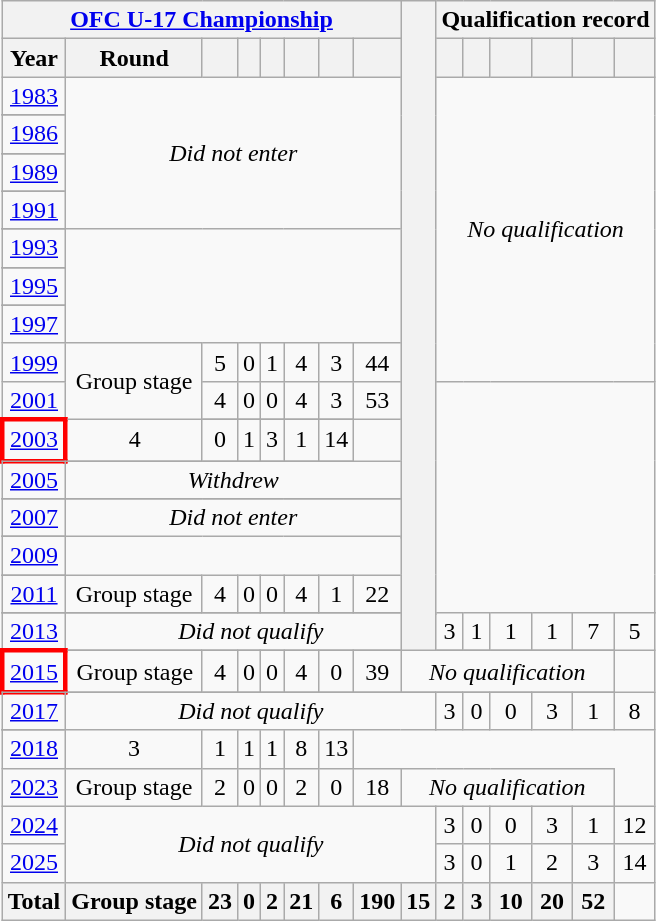<table class="wikitable" style="text-align: center;">
<tr>
<th colspan=8><a href='#'>OFC U-17 Championship</a></th>
<th rowspan=30></th>
<th colspan=6>Qualification record</th>
</tr>
<tr>
<th>Year</th>
<th>Round</th>
<th></th>
<th></th>
<th></th>
<th></th>
<th></th>
<th></th>
<th></th>
<th></th>
<th></th>
<th></th>
<th></th>
<th></th>
</tr>
<tr bgcolor=>
<td> <a href='#'>1983</a></td>
<td colspan=7 rowspan=7><em>Did not enter</em></td>
<td colspan=6 rowspan=14><em>No qualification</em></td>
</tr>
<tr>
</tr>
<tr bgcolor=>
<td> <a href='#'>1986</a></td>
</tr>
<tr>
</tr>
<tr bgcolor=>
<td> <a href='#'>1989</a></td>
</tr>
<tr>
</tr>
<tr bgcolor=>
<td> <a href='#'>1991</a></td>
</tr>
<tr>
</tr>
<tr bgcolor=>
<td> <a href='#'>1993</a></td>
</tr>
<tr>
</tr>
<tr bgcolor=>
<td> <a href='#'>1995</a></td>
</tr>
<tr>
</tr>
<tr bgcolor=>
<td> <a href='#'>1997</a></td>
</tr>
<tr>
<td> <a href='#'>1999</a></td>
<td rowspan=3>Group stage</td>
<td>5</td>
<td>0</td>
<td>1</td>
<td>4</td>
<td>3</td>
<td>44</td>
</tr>
<tr>
<td>  <a href='#'>2001</a></td>
<td>4</td>
<td>0</td>
<td>0</td>
<td>4</td>
<td>3</td>
<td>53</td>
</tr>
<tr>
</tr>
<tr>
<td style="border: 3px solid red">   <a href='#'>2003</a></td>
<td>4</td>
<td>0</td>
<td>1</td>
<td>3</td>
<td>1</td>
<td>14</td>
</tr>
<tr>
</tr>
<tr bgcolor=>
<td> <a href='#'>2005</a></td>
<td colspan=7><em>Withdrew</em></td>
</tr>
<tr>
</tr>
<tr bgcolor=>
<td> <a href='#'>2007</a></td>
<td colspan=7 rowspan=2><em>Did not enter</em></td>
</tr>
<tr>
</tr>
<tr bgcolor=>
<td> <a href='#'>2009</a></td>
</tr>
<tr>
</tr>
<tr bgcolor=>
<td> <a href='#'>2011</a></td>
<td>Group stage</td>
<td>4</td>
<td>0</td>
<td>0</td>
<td>4</td>
<td>1</td>
<td>22</td>
</tr>
<tr>
</tr>
<tr>
<td>  <a href='#'>2013</a></td>
<td colspan=8><em>Did not qualify</em></td>
<td>3</td>
<td>1</td>
<td>1</td>
<td>1</td>
<td>7</td>
<td>5</td>
</tr>
<tr>
</tr>
<tr>
<td style="border: 3px solid red">  <a href='#'>2015</a></td>
<td>Group stage</td>
<td>4</td>
<td>0</td>
<td>0</td>
<td>4</td>
<td>0</td>
<td>39</td>
<td colspan=6><em>No qualification</em></td>
</tr>
<tr>
</tr>
<tr>
<td>  <a href='#'>2017</a></td>
<td rowspan=2 colspan=8><em>Did not qualify</em></td>
<td>3</td>
<td>0</td>
<td>0</td>
<td>3</td>
<td>1</td>
<td>8</td>
</tr>
<tr>
</tr>
<tr>
<td>  <a href='#'>2018</a></td>
<td>3</td>
<td>1</td>
<td>1</td>
<td>1</td>
<td>8</td>
<td>13</td>
</tr>
<tr>
<td> <a href='#'>2023</a></td>
<td>Group stage</td>
<td>2</td>
<td>0</td>
<td>0</td>
<td>2</td>
<td>0</td>
<td>18</td>
<td colspan=6><em>No qualification</em></td>
</tr>
<tr>
<td>  <a href='#'>2024</a></td>
<td colspan=8 rowspan=2><em>Did not qualify</em></td>
<td>3</td>
<td>0</td>
<td>0</td>
<td>3</td>
<td>1</td>
<td>12</td>
</tr>
<tr>
<td>  <a href='#'>2025</a></td>
<td>3</td>
<td>0</td>
<td>1</td>
<td>2</td>
<td>3</td>
<td>14</td>
</tr>
<tr>
<th>Total</th>
<th>Group stage</th>
<th>23</th>
<th>0</th>
<th>2</th>
<th>21</th>
<th>6</th>
<th>190</th>
<th>15</th>
<th>2</th>
<th>3</th>
<th>10</th>
<th>20</th>
<th>52</th>
</tr>
</table>
